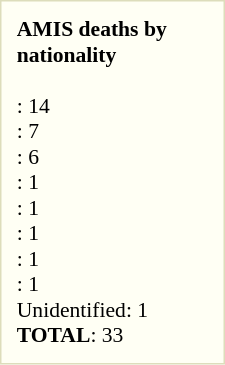<table style="float: right; clear:right; margin: 0 0 0.5em 1em; padding: 0.5em; background: #fffff4; border: 1px solid #ddb; width: 150px; font-size:90%;">
<tr>
<td><strong>AMIS deaths by nationality</strong><br><br>: 14<br>
: 7<br>
: 6<br>
: 1<br>
: 1<br>
: 1<br>
: 1<br>
: 1<br>
Unidentified: 1<br><strong>TOTAL</strong>: 33<br></td>
</tr>
</table>
